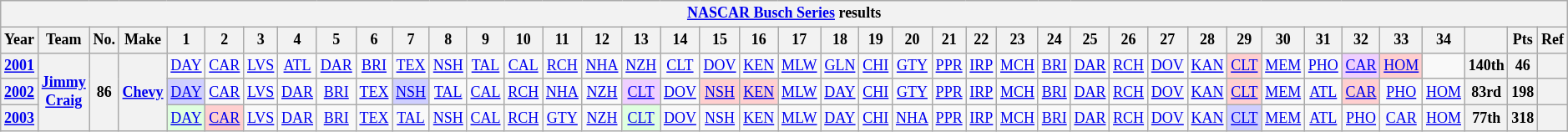<table class="wikitable" style="text-align:center; font-size:75%">
<tr>
<th colspan=42><a href='#'>NASCAR Busch Series</a> results</th>
</tr>
<tr>
<th>Year</th>
<th>Team</th>
<th>No.</th>
<th>Make</th>
<th>1</th>
<th>2</th>
<th>3</th>
<th>4</th>
<th>5</th>
<th>6</th>
<th>7</th>
<th>8</th>
<th>9</th>
<th>10</th>
<th>11</th>
<th>12</th>
<th>13</th>
<th>14</th>
<th>15</th>
<th>16</th>
<th>17</th>
<th>18</th>
<th>19</th>
<th>20</th>
<th>21</th>
<th>22</th>
<th>23</th>
<th>24</th>
<th>25</th>
<th>26</th>
<th>27</th>
<th>28</th>
<th>29</th>
<th>30</th>
<th>31</th>
<th>32</th>
<th>33</th>
<th>34</th>
<th></th>
<th>Pts</th>
<th>Ref</th>
</tr>
<tr>
<th><a href='#'>2001</a></th>
<th rowspan=3><a href='#'>Jimmy Craig</a></th>
<th rowspan=3>86</th>
<th rowspan=3><a href='#'>Chevy</a></th>
<td><a href='#'>DAY</a></td>
<td><a href='#'>CAR</a></td>
<td><a href='#'>LVS</a></td>
<td><a href='#'>ATL</a></td>
<td><a href='#'>DAR</a></td>
<td><a href='#'>BRI</a></td>
<td><a href='#'>TEX</a></td>
<td><a href='#'>NSH</a></td>
<td><a href='#'>TAL</a></td>
<td><a href='#'>CAL</a></td>
<td><a href='#'>RCH</a></td>
<td><a href='#'>NHA</a></td>
<td><a href='#'>NZH</a></td>
<td><a href='#'>CLT</a></td>
<td><a href='#'>DOV</a></td>
<td><a href='#'>KEN</a></td>
<td><a href='#'>MLW</a></td>
<td><a href='#'>GLN</a></td>
<td><a href='#'>CHI</a></td>
<td><a href='#'>GTY</a></td>
<td><a href='#'>PPR</a></td>
<td><a href='#'>IRP</a></td>
<td><a href='#'>MCH</a></td>
<td><a href='#'>BRI</a></td>
<td><a href='#'>DAR</a></td>
<td><a href='#'>RCH</a></td>
<td><a href='#'>DOV</a></td>
<td><a href='#'>KAN</a></td>
<td style="background:#FFCFCF;"><a href='#'>CLT</a><br></td>
<td><a href='#'>MEM</a></td>
<td><a href='#'>PHO</a></td>
<td style="background:#EFCFFF;"><a href='#'>CAR</a><br></td>
<td style="background:#FFCFCF;"><a href='#'>HOM</a><br></td>
<td></td>
<th>140th</th>
<th>46</th>
<th></th>
</tr>
<tr>
<th><a href='#'>2002</a></th>
<td style="background:#CFCFFF;"><a href='#'>DAY</a><br></td>
<td><a href='#'>CAR</a></td>
<td><a href='#'>LVS</a></td>
<td><a href='#'>DAR</a></td>
<td><a href='#'>BRI</a></td>
<td><a href='#'>TEX</a></td>
<td style="background:#CFCFFF;"><a href='#'>NSH</a><br></td>
<td><a href='#'>TAL</a></td>
<td><a href='#'>CAL</a></td>
<td><a href='#'>RCH</a></td>
<td><a href='#'>NHA</a></td>
<td><a href='#'>NZH</a></td>
<td style="background:#EFCFFF;"><a href='#'>CLT</a><br></td>
<td><a href='#'>DOV</a></td>
<td style="background:#FFCFCF;"><a href='#'>NSH</a><br></td>
<td style="background:#FFCFCF;"><a href='#'>KEN</a><br></td>
<td><a href='#'>MLW</a></td>
<td><a href='#'>DAY</a></td>
<td><a href='#'>CHI</a></td>
<td><a href='#'>GTY</a></td>
<td><a href='#'>PPR</a></td>
<td><a href='#'>IRP</a></td>
<td><a href='#'>MCH</a></td>
<td><a href='#'>BRI</a></td>
<td><a href='#'>DAR</a></td>
<td><a href='#'>RCH</a></td>
<td><a href='#'>DOV</a></td>
<td><a href='#'>KAN</a></td>
<td style="background:#FFCFCF;"><a href='#'>CLT</a><br></td>
<td><a href='#'>MEM</a></td>
<td><a href='#'>ATL</a></td>
<td style="background:#FFCFCF;"><a href='#'>CAR</a><br></td>
<td><a href='#'>PHO</a></td>
<td><a href='#'>HOM</a></td>
<th>83rd</th>
<th>198</th>
<th></th>
</tr>
<tr>
<th><a href='#'>2003</a></th>
<td style="background:#DFFFDF;"><a href='#'>DAY</a><br></td>
<td style="background:#FFCFCF;"><a href='#'>CAR</a><br></td>
<td><a href='#'>LVS</a></td>
<td><a href='#'>DAR</a></td>
<td><a href='#'>BRI</a></td>
<td><a href='#'>TEX</a></td>
<td><a href='#'>TAL</a></td>
<td><a href='#'>NSH</a></td>
<td><a href='#'>CAL</a></td>
<td><a href='#'>RCH</a></td>
<td><a href='#'>GTY</a></td>
<td><a href='#'>NZH</a></td>
<td style="background:#DFFFDF;"><a href='#'>CLT</a><br></td>
<td><a href='#'>DOV</a></td>
<td><a href='#'>NSH</a></td>
<td><a href='#'>KEN</a></td>
<td><a href='#'>MLW</a></td>
<td><a href='#'>DAY</a></td>
<td><a href='#'>CHI</a></td>
<td><a href='#'>NHA</a></td>
<td><a href='#'>PPR</a></td>
<td><a href='#'>IRP</a></td>
<td><a href='#'>MCH</a></td>
<td><a href='#'>BRI</a></td>
<td><a href='#'>DAR</a></td>
<td><a href='#'>RCH</a></td>
<td><a href='#'>DOV</a></td>
<td><a href='#'>KAN</a></td>
<td style="background:#CFCFFF;"><a href='#'>CLT</a><br></td>
<td><a href='#'>MEM</a></td>
<td><a href='#'>ATL</a></td>
<td><a href='#'>PHO</a></td>
<td><a href='#'>CAR</a></td>
<td><a href='#'>HOM</a></td>
<th>77th</th>
<th>318</th>
<th></th>
</tr>
</table>
